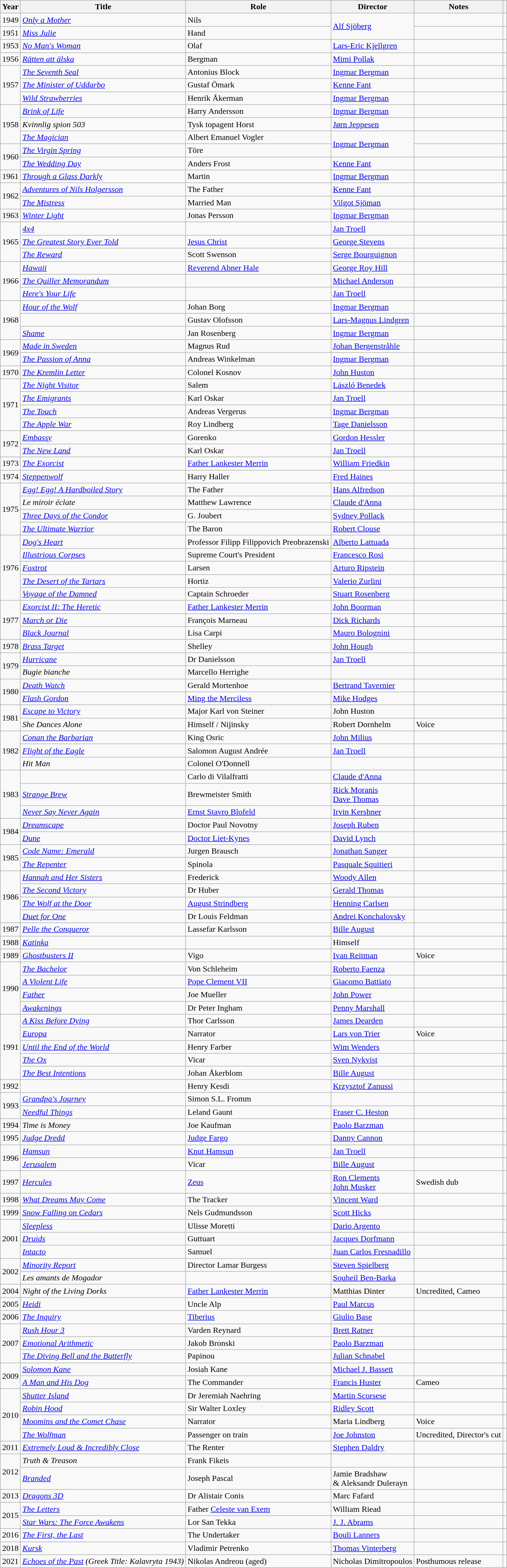<table class="wikitable sortable">
<tr>
<th>Year</th>
<th>Title</th>
<th>Role</th>
<th>Director</th>
<th class=unsortable>Notes</th>
<th class=unsortable></th>
</tr>
<tr>
<td>1949</td>
<td><em><a href='#'>Only a Mother</a></em></td>
<td>Nils</td>
<td rowspan=2><a href='#'>Alf Sjöberg</a></td>
<td></td>
<td></td>
</tr>
<tr>
<td>1951</td>
<td><em><a href='#'>Miss Julie</a></em></td>
<td>Hand</td>
<td></td>
<td></td>
</tr>
<tr>
<td>1953</td>
<td><em><a href='#'>No Man's Woman</a></em></td>
<td>Olaf</td>
<td><a href='#'>Lars-Eric Kjellgren</a></td>
<td></td>
<td></td>
</tr>
<tr>
<td>1956</td>
<td><em><a href='#'>Rätten att älska</a></em></td>
<td>Bergman</td>
<td><a href='#'>Mimi Pollak</a></td>
<td></td>
<td></td>
</tr>
<tr>
<td rowspan=3>1957</td>
<td><em><a href='#'>The Seventh Seal</a></em></td>
<td>Antonius Block</td>
<td><a href='#'>Ingmar Bergman</a></td>
<td></td>
<td></td>
</tr>
<tr>
<td><em><a href='#'>The Minister of Uddarbo</a></em></td>
<td>Gustaf Ömark</td>
<td><a href='#'>Kenne Fant</a></td>
<td></td>
<td></td>
</tr>
<tr>
<td><em><a href='#'>Wild Strawberries</a></em></td>
<td>Henrik Åkerman</td>
<td><a href='#'>Ingmar Bergman</a></td>
<td></td>
<td></td>
</tr>
<tr>
<td rowspan=3>1958</td>
<td><em><a href='#'>Brink of Life</a></em></td>
<td>Harry Andersson</td>
<td><a href='#'>Ingmar Bergman</a></td>
<td></td>
<td></td>
</tr>
<tr>
<td><em>Kvinnlig spion 503</em></td>
<td>Tysk topagent Horst</td>
<td><a href='#'>Jørn Jeppesen</a></td>
<td></td>
<td></td>
</tr>
<tr>
<td><em><a href='#'>The Magician</a></em></td>
<td>Albert Emanuel Vogler</td>
<td rowspan=2><a href='#'>Ingmar Bergman</a></td>
<td></td>
<td></td>
</tr>
<tr>
<td rowspan=2>1960</td>
<td><em><a href='#'>The Virgin Spring</a></em></td>
<td>Töre</td>
<td></td>
<td></td>
</tr>
<tr>
<td><em><a href='#'>The Wedding Day</a></em></td>
<td>Anders Frost</td>
<td><a href='#'>Kenne Fant</a></td>
<td></td>
<td></td>
</tr>
<tr>
<td>1961</td>
<td><em><a href='#'>Through a Glass Darkly</a></em></td>
<td>Martin</td>
<td><a href='#'>Ingmar Bergman</a></td>
<td></td>
<td></td>
</tr>
<tr>
<td rowspan=2>1962</td>
<td><em><a href='#'>Adventures of Nils Holgersson</a></em></td>
<td>The Father</td>
<td><a href='#'>Kenne Fant</a></td>
<td></td>
<td></td>
</tr>
<tr>
<td><em><a href='#'>The Mistress</a></em></td>
<td>Married Man</td>
<td><a href='#'>Vilgot Sjöman</a></td>
<td></td>
<td></td>
</tr>
<tr>
<td>1963</td>
<td><em><a href='#'>Winter Light</a></em></td>
<td>Jonas Persson</td>
<td><a href='#'>Ingmar Bergman</a></td>
<td></td>
<td></td>
</tr>
<tr>
<td rowspan=3>1965</td>
<td><em><a href='#'>4x4</a></em></td>
<td></td>
<td><a href='#'>Jan Troell</a></td>
<td></td>
<td></td>
</tr>
<tr>
<td><em><a href='#'>The Greatest Story Ever Told</a></em></td>
<td><a href='#'>Jesus Christ</a></td>
<td><a href='#'>George Stevens</a></td>
<td></td>
<td></td>
</tr>
<tr>
<td><em><a href='#'>The Reward</a></em></td>
<td>Scott Swenson</td>
<td><a href='#'>Serge Bourguignon</a></td>
<td></td>
<td></td>
</tr>
<tr>
<td rowspan=3>1966</td>
<td><em><a href='#'>Hawaii</a></em></td>
<td><a href='#'>Reverend Abner Hale</a></td>
<td><a href='#'>George Roy Hill</a></td>
<td></td>
<td></td>
</tr>
<tr>
<td><em><a href='#'>The Quiller Memorandum</a></em></td>
<td></td>
<td><a href='#'>Michael Anderson</a></td>
<td></td>
<td></td>
</tr>
<tr>
<td><em><a href='#'>Here's Your Life</a></em></td>
<td></td>
<td><a href='#'>Jan Troell</a></td>
<td></td>
<td></td>
</tr>
<tr>
<td rowspan=3>1968</td>
<td><em><a href='#'>Hour of the Wolf</a></em></td>
<td>Johan Borg</td>
<td><a href='#'>Ingmar Bergman</a></td>
<td></td>
<td></td>
</tr>
<tr>
<td><em></em></td>
<td>Gustav Olofsson</td>
<td><a href='#'>Lars-Magnus Lindgren</a></td>
<td></td>
<td></td>
</tr>
<tr>
<td><em><a href='#'>Shame</a></em></td>
<td>Jan Rosenberg</td>
<td><a href='#'>Ingmar Bergman</a></td>
<td></td>
<td></td>
</tr>
<tr>
<td rowspan=2>1969</td>
<td><em><a href='#'>Made in Sweden</a></em></td>
<td>Magnus Rud</td>
<td><a href='#'>Johan Bergenstråhle</a></td>
<td></td>
<td></td>
</tr>
<tr>
<td><em><a href='#'>The Passion of Anna</a></em></td>
<td>Andreas Winkelman</td>
<td><a href='#'>Ingmar Bergman</a></td>
<td></td>
<td></td>
</tr>
<tr>
<td>1970</td>
<td><em><a href='#'>The Kremlin Letter</a></em></td>
<td>Colonel Kosnov</td>
<td><a href='#'>John Huston</a></td>
<td></td>
<td></td>
</tr>
<tr>
<td rowspan=4>1971</td>
<td><em><a href='#'>The Night Visitor</a></em></td>
<td>Salem</td>
<td><a href='#'>László Benedek</a></td>
<td></td>
<td></td>
</tr>
<tr>
<td><em><a href='#'>The Emigrants</a></em></td>
<td>Karl Oskar</td>
<td><a href='#'>Jan Troell</a></td>
<td></td>
<td></td>
</tr>
<tr>
<td><em><a href='#'>The Touch</a></em></td>
<td>Andreas Vergerus</td>
<td><a href='#'>Ingmar Bergman</a></td>
<td></td>
<td></td>
</tr>
<tr>
<td><em><a href='#'>The Apple War</a></em></td>
<td>Roy Lindberg</td>
<td><a href='#'>Tage Danielsson</a></td>
<td></td>
<td></td>
</tr>
<tr>
<td rowspan=2>1972</td>
<td><em><a href='#'>Embassy</a></em></td>
<td>Gorenko</td>
<td><a href='#'>Gordon Hessler</a></td>
<td></td>
<td></td>
</tr>
<tr>
<td><em><a href='#'>The New Land</a></em></td>
<td>Karl Oskar</td>
<td><a href='#'>Jan Troell</a></td>
<td></td>
<td></td>
</tr>
<tr>
<td>1973</td>
<td><em><a href='#'>The Exorcist</a></em></td>
<td><a href='#'>Father Lankester Merrin</a></td>
<td><a href='#'>William Friedkin</a></td>
<td></td>
<td></td>
</tr>
<tr>
<td>1974</td>
<td><em><a href='#'>Steppenwolf</a></em></td>
<td>Harry Haller</td>
<td><a href='#'>Fred Haines</a></td>
<td></td>
<td></td>
</tr>
<tr>
<td rowspan=4>1975</td>
<td><em><a href='#'>Egg! Egg! A Hardboiled Story</a></em></td>
<td>The Father</td>
<td><a href='#'>Hans Alfredson</a></td>
<td></td>
<td></td>
</tr>
<tr>
<td><em>Le miroir éclate</em></td>
<td>Matthew Lawrence</td>
<td><a href='#'>Claude d'Anna</a></td>
<td></td>
<td></td>
</tr>
<tr>
<td><em><a href='#'>Three Days of the Condor</a></em></td>
<td>G. Joubert</td>
<td><a href='#'>Sydney Pollack</a></td>
<td></td>
<td></td>
</tr>
<tr>
<td><em><a href='#'>The Ultimate Warrior</a></em></td>
<td>The Baron</td>
<td><a href='#'>Robert Clouse</a></td>
<td></td>
<td></td>
</tr>
<tr>
<td rowspan=5>1976</td>
<td><em><a href='#'>Dog's Heart</a></em></td>
<td>Professor Filipp Filippovich Preobrazenski</td>
<td><a href='#'>Alberto Lattuada</a></td>
<td></td>
<td></td>
</tr>
<tr>
<td><em><a href='#'>Illustrious Corpses</a></em></td>
<td>Supreme Court's President</td>
<td><a href='#'>Francesco Rosi</a></td>
<td></td>
<td></td>
</tr>
<tr>
<td><em><a href='#'>Foxtrot</a></em></td>
<td>Larsen</td>
<td><a href='#'>Arturo Ripstein</a></td>
<td></td>
<td></td>
</tr>
<tr>
<td><em><a href='#'>The Desert of the Tartars</a></em></td>
<td>Hortiz</td>
<td><a href='#'>Valerio Zurlini</a></td>
<td></td>
<td></td>
</tr>
<tr>
<td><em><a href='#'>Voyage of the Damned</a></em></td>
<td>Captain Schroeder</td>
<td><a href='#'>Stuart Rosenberg</a></td>
<td></td>
<td></td>
</tr>
<tr>
<td rowspan=3>1977</td>
<td><em><a href='#'>Exorcist II: The Heretic</a></em></td>
<td><a href='#'>Father Lankester Merrin</a></td>
<td><a href='#'>John Boorman</a></td>
<td></td>
<td></td>
</tr>
<tr>
<td><em><a href='#'>March or Die</a></em></td>
<td>François Marneau</td>
<td><a href='#'>Dick Richards</a></td>
<td></td>
<td></td>
</tr>
<tr>
<td><em><a href='#'>Black Journal</a></em></td>
<td>Lisa Carpi</td>
<td><a href='#'>Mauro Bolognini</a></td>
<td></td>
<td></td>
</tr>
<tr>
<td>1978</td>
<td><em><a href='#'>Brass Target</a></em></td>
<td>Shelley</td>
<td><a href='#'>John Hough</a></td>
<td></td>
<td></td>
</tr>
<tr>
<td rowspan=2>1979</td>
<td><em><a href='#'>Hurricane</a></em></td>
<td>Dr Danielsson</td>
<td><a href='#'>Jan Troell</a></td>
<td></td>
<td></td>
</tr>
<tr>
<td><em>Bugie bianche</em></td>
<td>Marcello Herrighe</td>
<td></td>
<td></td>
<td></td>
</tr>
<tr>
<td rowspan=2>1980</td>
<td><em><a href='#'>Death Watch</a></em></td>
<td>Gerald Mortenhoe</td>
<td><a href='#'>Bertrand Tavernier</a></td>
<td></td>
<td></td>
</tr>
<tr>
<td><em><a href='#'>Flash Gordon</a></em></td>
<td><a href='#'>Ming the Merciless</a></td>
<td><a href='#'>Mike Hodges</a></td>
<td></td>
<td></td>
</tr>
<tr>
<td rowspan=2>1981</td>
<td><em><a href='#'>Escape to Victory</a></em></td>
<td>Major Karl von Steiner</td>
<td>John Huston</td>
<td></td>
<td></td>
</tr>
<tr>
<td><em>She Dances Alone</em></td>
<td>Himself / Nijinsky</td>
<td>Robert Dornhelm</td>
<td>Voice</td>
<td></td>
</tr>
<tr>
<td rowspan="3">1982</td>
<td><em><a href='#'>Conan the Barbarian</a></em></td>
<td>King Osric</td>
<td><a href='#'>John Milius</a></td>
<td></td>
<td></td>
</tr>
<tr>
<td><em><a href='#'>Flight of the Eagle</a></em></td>
<td>Salomon August Andrée</td>
<td><a href='#'>Jan Troell</a></td>
<td></td>
<td></td>
</tr>
<tr>
<td><em>Hit Man</em></td>
<td>Colonel O'Donnell</td>
<td></td>
<td></td>
<td></td>
</tr>
<tr>
<td rowspan=3>1983</td>
<td><em></em></td>
<td>Carlo di Vilalfratti</td>
<td><a href='#'>Claude d'Anna</a></td>
<td></td>
<td></td>
</tr>
<tr>
<td><em><a href='#'>Strange Brew</a></em></td>
<td>Brewmeister Smith</td>
<td><a href='#'>Rick Moranis</a> <br><a href='#'>Dave Thomas</a></td>
<td></td>
<td></td>
</tr>
<tr>
<td><em><a href='#'>Never Say Never Again</a></em></td>
<td><a href='#'>Ernst Stavro Blofeld</a></td>
<td><a href='#'>Irvin Kershner</a></td>
<td></td>
<td></td>
</tr>
<tr>
<td rowspan=2>1984</td>
<td><em><a href='#'>Dreamscape</a></em></td>
<td>Doctor Paul Novotny</td>
<td><a href='#'>Joseph Ruben</a></td>
<td></td>
<td></td>
</tr>
<tr>
<td><em><a href='#'>Dune</a></em></td>
<td><a href='#'>Doctor Liet-Kynes</a></td>
<td><a href='#'>David Lynch</a></td>
<td></td>
<td></td>
</tr>
<tr>
<td rowspan=2>1985</td>
<td><em><a href='#'>Code Name: Emerald</a></em></td>
<td>Jurgen Brausch</td>
<td><a href='#'>Jonathan Sanger</a></td>
<td></td>
<td></td>
</tr>
<tr>
<td><em><a href='#'>The Repenter</a></em></td>
<td>Spinola</td>
<td><a href='#'>Pasquale Squitieri</a></td>
<td></td>
<td></td>
</tr>
<tr>
<td rowspan=4>1986</td>
<td><em><a href='#'>Hannah and Her Sisters</a></em></td>
<td>Frederick</td>
<td><a href='#'>Woody Allen</a></td>
<td></td>
<td></td>
</tr>
<tr>
<td><em><a href='#'>The Second Victory</a></em></td>
<td>Dr Huber</td>
<td><a href='#'>Gerald Thomas</a></td>
<td></td>
<td></td>
</tr>
<tr>
<td><em><a href='#'>The Wolf at the Door</a></em></td>
<td><a href='#'>August Strindberg</a></td>
<td><a href='#'>Henning Carlsen</a></td>
<td></td>
<td></td>
</tr>
<tr>
<td><em><a href='#'>Duet for One</a></em></td>
<td>Dr Louis Feldman</td>
<td><a href='#'>Andrei Konchalovsky</a></td>
<td></td>
<td></td>
</tr>
<tr>
<td>1987</td>
<td><em><a href='#'>Pelle the Conqueror</a></em></td>
<td>Lassefar Karlsson</td>
<td><a href='#'>Bille August</a></td>
<td></td>
<td></td>
</tr>
<tr>
<td>1988</td>
<td><em><a href='#'>Katinka</a></em></td>
<td></td>
<td>Himself</td>
<td></td>
<td></td>
</tr>
<tr>
<td>1989</td>
<td><em><a href='#'>Ghostbusters II</a></em></td>
<td>Vigo</td>
<td><a href='#'>Ivan Reitman</a></td>
<td>Voice</td>
<td></td>
</tr>
<tr>
<td rowspan=4>1990</td>
<td><em><a href='#'>The Bachelor</a></em></td>
<td>Von Schleheim</td>
<td><a href='#'>Roberto Faenza</a></td>
<td></td>
<td></td>
</tr>
<tr>
<td><em><a href='#'>A Violent Life</a></em></td>
<td><a href='#'>Pope Clement VII</a></td>
<td><a href='#'>Giacomo Battiato</a></td>
<td></td>
<td></td>
</tr>
<tr>
<td><em><a href='#'>Father</a></em></td>
<td>Joe Mueller</td>
<td><a href='#'>John Power</a></td>
<td></td>
<td></td>
</tr>
<tr>
<td><em><a href='#'>Awakenings</a></em></td>
<td>Dr Peter Ingham</td>
<td><a href='#'>Penny Marshall</a></td>
<td></td>
<td></td>
</tr>
<tr>
<td rowspan=5>1991</td>
<td><em><a href='#'>A Kiss Before Dying</a></em></td>
<td>Thor Carlsson</td>
<td><a href='#'>James Dearden</a></td>
<td></td>
<td></td>
</tr>
<tr>
<td><em><a href='#'>Europa</a></em></td>
<td>Narrator</td>
<td><a href='#'>Lars von Trier</a></td>
<td>Voice</td>
<td></td>
</tr>
<tr>
<td><em><a href='#'>Until the End of the World</a></em></td>
<td>Henry Farber</td>
<td><a href='#'>Wim Wenders</a></td>
<td></td>
<td></td>
</tr>
<tr>
<td><em><a href='#'>The Ox</a></em></td>
<td>Vicar</td>
<td><a href='#'>Sven Nykvist</a></td>
<td></td>
<td></td>
</tr>
<tr>
<td><em><a href='#'>The Best Intentions</a></em></td>
<td>Johan Åkerblom</td>
<td><a href='#'>Bille August</a></td>
<td></td>
<td></td>
</tr>
<tr>
<td>1992</td>
<td><em></em></td>
<td>Henry Kesdi</td>
<td><a href='#'>Krzysztof Zanussi</a></td>
<td></td>
<td></td>
</tr>
<tr>
<td rowspan=2>1993</td>
<td><em><a href='#'>Grandpa's Journey</a></em></td>
<td>Simon S.L. Fromm</td>
<td></td>
<td></td>
<td></td>
</tr>
<tr>
<td><em><a href='#'>Needful Things</a></em></td>
<td>Leland Gaunt</td>
<td><a href='#'>Fraser C. Heston</a></td>
<td></td>
<td></td>
</tr>
<tr>
<td>1994</td>
<td><em>Time is Money</em></td>
<td>Joe Kaufman</td>
<td><a href='#'>Paolo Barzman</a></td>
<td></td>
<td></td>
</tr>
<tr>
<td>1995</td>
<td><em><a href='#'>Judge Dredd</a></em></td>
<td><a href='#'>Judge Fargo</a></td>
<td><a href='#'>Danny Cannon</a></td>
<td></td>
<td></td>
</tr>
<tr>
<td rowspan=2>1996</td>
<td><em><a href='#'>Hamsun</a></em></td>
<td><a href='#'>Knut Hamsun</a></td>
<td><a href='#'>Jan Troell</a></td>
<td></td>
<td></td>
</tr>
<tr>
<td><em><a href='#'>Jerusalem</a></em></td>
<td>Vicar</td>
<td><a href='#'>Bille August</a></td>
<td></td>
<td></td>
</tr>
<tr>
<td>1997</td>
<td><em><a href='#'>Hercules</a></em></td>
<td><a href='#'>Zeus</a></td>
<td><a href='#'>Ron Clements</a><br><a href='#'>John Musker</a></td>
<td>Swedish dub</td>
<td></td>
</tr>
<tr>
<td>1998</td>
<td><em><a href='#'>What Dreams May Come</a></em></td>
<td>The Tracker</td>
<td><a href='#'>Vincent Ward</a></td>
<td></td>
<td></td>
</tr>
<tr>
<td>1999</td>
<td><em><a href='#'>Snow Falling on Cedars</a></em></td>
<td>Nels Gudmundsson</td>
<td><a href='#'>Scott Hicks</a></td>
<td></td>
<td></td>
</tr>
<tr>
<td rowspan=3>2001</td>
<td><em><a href='#'>Sleepless</a></em></td>
<td>Ulisse Moretti</td>
<td><a href='#'>Dario Argento</a></td>
<td></td>
<td></td>
</tr>
<tr>
<td><em><a href='#'>Druids</a></em></td>
<td>Guttuart</td>
<td><a href='#'>Jacques Dorfmann</a></td>
<td></td>
<td></td>
</tr>
<tr>
<td><em><a href='#'>Intacto</a></em></td>
<td>Samuel</td>
<td><a href='#'>Juan Carlos Fresnadillo</a></td>
<td></td>
<td></td>
</tr>
<tr>
<td rowspan=2>2002</td>
<td><em><a href='#'>Minority Report</a></em></td>
<td>Director Lamar Burgess</td>
<td><a href='#'>Steven Spielberg</a></td>
<td></td>
<td></td>
</tr>
<tr>
<td><em>Les amants de Mogador</em></td>
<td></td>
<td><a href='#'>Souheil Ben-Barka</a></td>
<td></td>
<td></td>
</tr>
<tr>
<td>2004</td>
<td><em>Night of the Living Dorks</em></td>
<td><a href='#'>Father Lankester Merrin</a></td>
<td>Matthias Dinter</td>
<td>Uncredited, Cameo</td>
<td></td>
</tr>
<tr>
<td>2005</td>
<td><em><a href='#'>Heidi</a></em></td>
<td>Uncle Alp</td>
<td><a href='#'>Paul Marcus</a></td>
<td></td>
<td></td>
</tr>
<tr>
<td>2006</td>
<td><em><a href='#'>The Inquiry</a></em></td>
<td><a href='#'>Tiberius</a></td>
<td><a href='#'>Giulio Base</a></td>
<td></td>
<td></td>
</tr>
<tr>
<td rowspan=3>2007</td>
<td><em><a href='#'>Rush Hour 3</a></em></td>
<td>Varden Reynard</td>
<td><a href='#'>Brett Ratner</a></td>
<td></td>
<td></td>
</tr>
<tr>
<td><em><a href='#'>Emotional Arithmetic</a></em></td>
<td>Jakob Bronski</td>
<td><a href='#'>Paolo Barzman</a></td>
<td></td>
<td></td>
</tr>
<tr>
<td><em><a href='#'>The Diving Bell and the Butterfly</a></em></td>
<td>Papinou</td>
<td><a href='#'>Julian Schnabel</a></td>
<td></td>
<td></td>
</tr>
<tr>
<td rowspan=2>2009</td>
<td><em><a href='#'>Solomon Kane</a></em></td>
<td>Josiah Kane</td>
<td><a href='#'>Michael J. Bassett</a></td>
<td></td>
<td></td>
</tr>
<tr>
<td><em><a href='#'>A Man and His Dog</a></em></td>
<td>The Commander</td>
<td><a href='#'>Francis Huster</a></td>
<td>Cameo</td>
<td></td>
</tr>
<tr>
<td rowspan="4">2010</td>
<td><em><a href='#'>Shutter Island</a></em></td>
<td>Dr Jeremiah Naehring</td>
<td><a href='#'>Martin Scorsese</a></td>
<td></td>
<td></td>
</tr>
<tr>
<td><em><a href='#'>Robin Hood</a></em></td>
<td>Sir Walter Loxley</td>
<td><a href='#'>Ridley Scott</a></td>
<td></td>
<td></td>
</tr>
<tr>
<td><em><a href='#'>Moomins and the Comet Chase</a></em></td>
<td>Narrator</td>
<td>Maria Lindberg</td>
<td>Voice</td>
<td></td>
</tr>
<tr>
<td><em><a href='#'>The Wolfman</a></em></td>
<td>Passenger on train</td>
<td><a href='#'>Joe Johnston</a></td>
<td>Uncredited, Director's cut</td>
<td></td>
</tr>
<tr>
<td>2011</td>
<td><em><a href='#'>Extremely Loud & Incredibly Close</a></em></td>
<td>The Renter</td>
<td><a href='#'>Stephen Daldry</a></td>
<td></td>
<td></td>
</tr>
<tr>
<td rowspan=2>2012</td>
<td><em>Truth & Treason</em></td>
<td>Frank Fikeis</td>
<td></td>
<td></td>
<td></td>
</tr>
<tr>
<td><em><a href='#'>Branded</a></em></td>
<td>Joseph Pascal</td>
<td>Jamie Bradshaw <br>& Aleksandr Dulerayn</td>
<td></td>
<td></td>
</tr>
<tr>
<td>2013</td>
<td><em><a href='#'>Dragons 3D</a></em></td>
<td>Dr Alistair Conis</td>
<td>Marc Fafard</td>
<td></td>
<td></td>
</tr>
<tr>
<td rowspan=2>2015</td>
<td><em><a href='#'>The Letters</a></em></td>
<td>Father <a href='#'>Celeste van Exem</a></td>
<td>William Riead</td>
<td></td>
<td></td>
</tr>
<tr>
<td><em><a href='#'>Star Wars: The Force Awakens</a></em></td>
<td>Lor San Tekka</td>
<td><a href='#'>J. J. Abrams</a></td>
<td></td>
<td></td>
</tr>
<tr>
<td>2016</td>
<td><em><a href='#'>The First, the Last</a></em></td>
<td>The Undertaker</td>
<td><a href='#'>Bouli Lanners</a></td>
<td></td>
<td></td>
</tr>
<tr>
<td>2018</td>
<td><em><a href='#'>Kursk</a></em></td>
<td>Vladimir Petrenko</td>
<td><a href='#'>Thomas Vinterberg</a></td>
<td></td>
<td></td>
</tr>
<tr>
<td>2021</td>
<td><em><a href='#'>Echoes of the Past</a> (Greek Title: Kalavryta 1943)</em></td>
<td>Nikolas Andreou (aged)</td>
<td>Nicholas Dimitropoulos</td>
<td>Posthumous release</td>
<td></td>
</tr>
</table>
